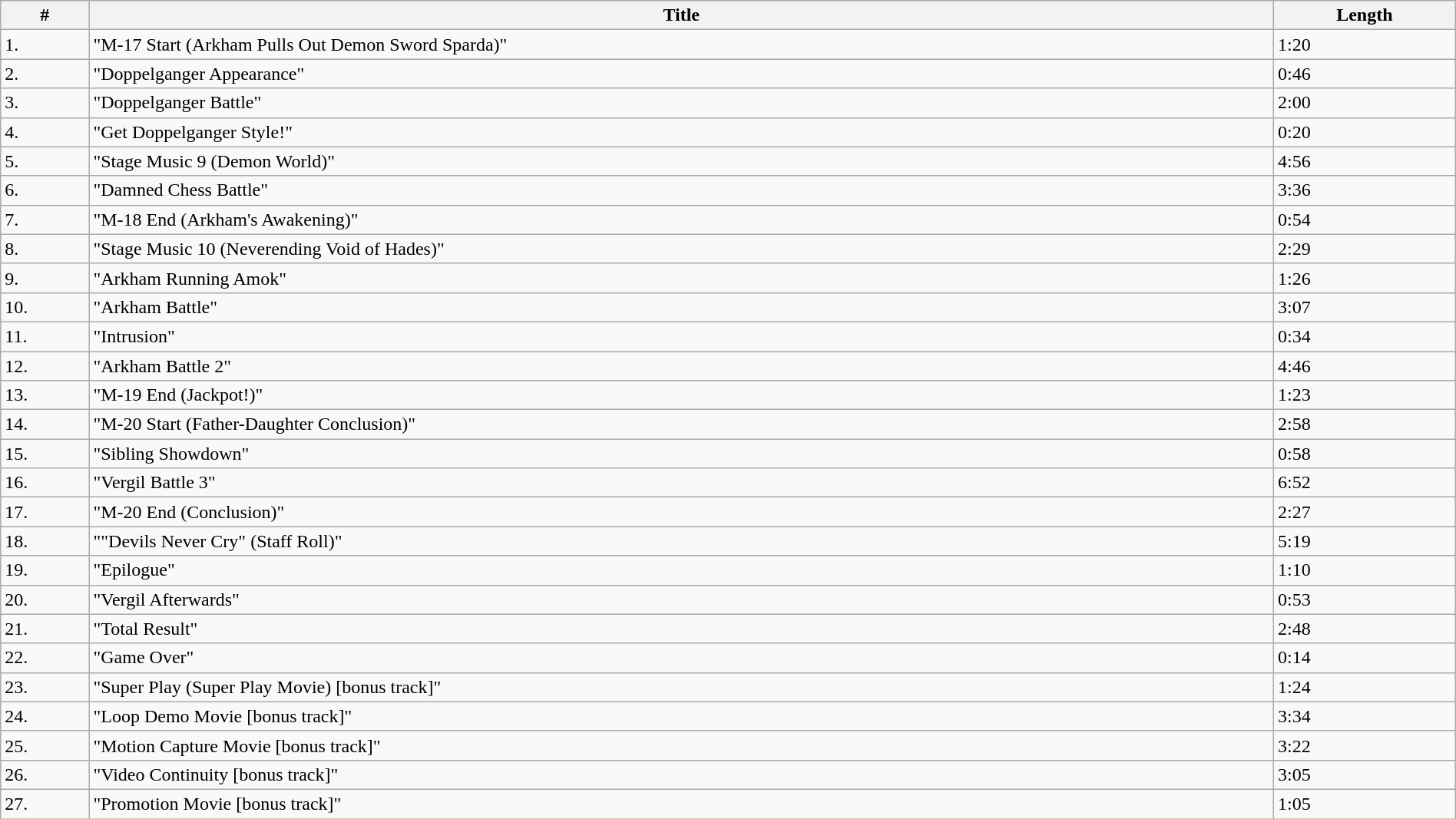<table class="wikitable" style="width:100%; margin-right:-1em;">
<tr>
<th>#</th>
<th>Title</th>
<th>Length</th>
</tr>
<tr>
<td>1.</td>
<td>"M-17 Start (Arkham Pulls Out Demon Sword Sparda)"</td>
<td>1:20</td>
</tr>
<tr>
<td>2.</td>
<td>"Doppelganger Appearance"</td>
<td>0:46</td>
</tr>
<tr>
<td>3.</td>
<td>"Doppelganger Battle"</td>
<td>2:00</td>
</tr>
<tr>
<td>4.</td>
<td>"Get Doppelganger Style!"</td>
<td>0:20</td>
</tr>
<tr>
<td>5.</td>
<td>"Stage Music 9 (Demon World)"</td>
<td>4:56</td>
</tr>
<tr>
<td>6.</td>
<td>"Damned Chess Battle"</td>
<td>3:36</td>
</tr>
<tr>
<td>7.</td>
<td>"M-18 End (Arkham's Awakening)"</td>
<td>0:54</td>
</tr>
<tr>
<td>8.</td>
<td>"Stage Music 10 (Neverending Void of Hades)"</td>
<td>2:29</td>
</tr>
<tr>
<td>9.</td>
<td>"Arkham Running Amok"</td>
<td>1:26</td>
</tr>
<tr>
<td>10.</td>
<td>"Arkham Battle"</td>
<td>3:07</td>
</tr>
<tr>
<td>11.</td>
<td>"Intrusion"</td>
<td>0:34</td>
</tr>
<tr>
<td>12.</td>
<td>"Arkham Battle 2"</td>
<td>4:46</td>
</tr>
<tr>
<td>13.</td>
<td>"M-19 End (Jackpot!)"</td>
<td>1:23</td>
</tr>
<tr>
<td>14.</td>
<td>"M-20 Start (Father-Daughter Conclusion)"</td>
<td>2:58</td>
</tr>
<tr>
<td>15.</td>
<td>"Sibling Showdown"</td>
<td>0:58</td>
</tr>
<tr>
<td>16.</td>
<td>"Vergil Battle 3"</td>
<td>6:52</td>
</tr>
<tr>
<td>17.</td>
<td>"M-20 End (Conclusion)"</td>
<td>2:27</td>
</tr>
<tr>
<td>18.</td>
<td>""Devils Never Cry" (Staff Roll)"</td>
<td>5:19</td>
</tr>
<tr>
<td>19.</td>
<td>"Epilogue"</td>
<td>1:10</td>
</tr>
<tr>
<td>20.</td>
<td>"Vergil Afterwards"</td>
<td>0:53</td>
</tr>
<tr>
<td>21.</td>
<td>"Total Result"</td>
<td>2:48</td>
</tr>
<tr>
<td>22.</td>
<td>"Game Over"</td>
<td>0:14</td>
</tr>
<tr>
<td>23.</td>
<td>"Super Play (Super Play Movie) [bonus track]"</td>
<td>1:24</td>
</tr>
<tr>
<td>24.</td>
<td>"Loop Demo Movie [bonus track]"</td>
<td>3:34</td>
</tr>
<tr>
<td>25.</td>
<td>"Motion Capture Movie [bonus track]"</td>
<td>3:22</td>
</tr>
<tr>
<td>26.</td>
<td>"Video Continuity [bonus track]"</td>
<td>3:05</td>
</tr>
<tr>
<td>27.</td>
<td>"Promotion Movie [bonus track]"</td>
<td>1:05</td>
</tr>
</table>
